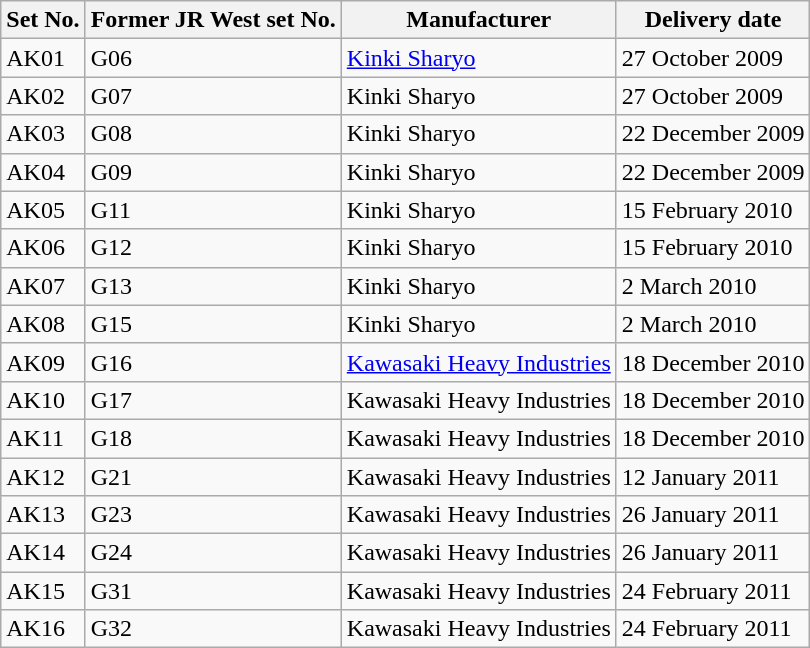<table class="wikitable">
<tr>
<th>Set No.</th>
<th>Former JR West set No.</th>
<th>Manufacturer</th>
<th>Delivery date</th>
</tr>
<tr>
<td>AK01</td>
<td>G06</td>
<td><a href='#'>Kinki Sharyo</a></td>
<td>27 October 2009</td>
</tr>
<tr>
<td>AK02</td>
<td>G07</td>
<td>Kinki Sharyo</td>
<td>27 October 2009</td>
</tr>
<tr>
<td>AK03</td>
<td>G08</td>
<td>Kinki Sharyo</td>
<td>22 December 2009</td>
</tr>
<tr>
<td>AK04</td>
<td>G09</td>
<td>Kinki Sharyo</td>
<td>22 December 2009</td>
</tr>
<tr>
<td>AK05</td>
<td>G11</td>
<td>Kinki Sharyo</td>
<td>15 February 2010</td>
</tr>
<tr>
<td>AK06</td>
<td>G12</td>
<td>Kinki Sharyo</td>
<td>15 February 2010</td>
</tr>
<tr>
<td>AK07</td>
<td>G13</td>
<td>Kinki Sharyo</td>
<td>2 March 2010</td>
</tr>
<tr>
<td>AK08</td>
<td>G15</td>
<td>Kinki Sharyo</td>
<td>2 March 2010</td>
</tr>
<tr>
<td>AK09</td>
<td>G16</td>
<td><a href='#'>Kawasaki Heavy Industries</a></td>
<td>18 December 2010</td>
</tr>
<tr>
<td>AK10</td>
<td>G17</td>
<td>Kawasaki Heavy Industries</td>
<td>18 December 2010</td>
</tr>
<tr>
<td>AK11</td>
<td>G18</td>
<td>Kawasaki Heavy Industries</td>
<td>18 December 2010</td>
</tr>
<tr>
<td>AK12</td>
<td>G21</td>
<td>Kawasaki Heavy Industries</td>
<td>12 January 2011</td>
</tr>
<tr>
<td>AK13</td>
<td>G23</td>
<td>Kawasaki Heavy Industries</td>
<td>26 January 2011</td>
</tr>
<tr>
<td>AK14</td>
<td>G24</td>
<td>Kawasaki Heavy Industries</td>
<td>26 January 2011</td>
</tr>
<tr>
<td>AK15</td>
<td>G31</td>
<td>Kawasaki Heavy Industries</td>
<td>24 February 2011</td>
</tr>
<tr>
<td>AK16</td>
<td>G32</td>
<td>Kawasaki Heavy Industries</td>
<td>24 February 2011</td>
</tr>
</table>
